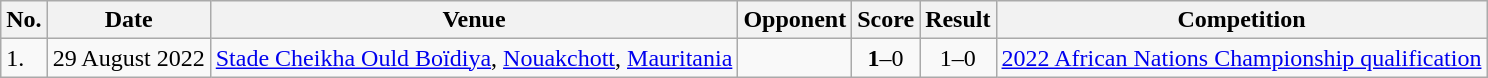<table class="wikitable">
<tr>
<th>No.</th>
<th>Date</th>
<th>Venue</th>
<th>Opponent</th>
<th>Score</th>
<th>Result</th>
<th>Competition</th>
</tr>
<tr>
<td>1.</td>
<td>29 August 2022</td>
<td><a href='#'>Stade Cheikha Ould Boïdiya</a>, <a href='#'>Nouakchott</a>, <a href='#'>Mauritania</a></td>
<td></td>
<td align=center><strong>1</strong>–0</td>
<td align=center>1–0</td>
<td><a href='#'>2022 African Nations Championship qualification</a></td>
</tr>
</table>
